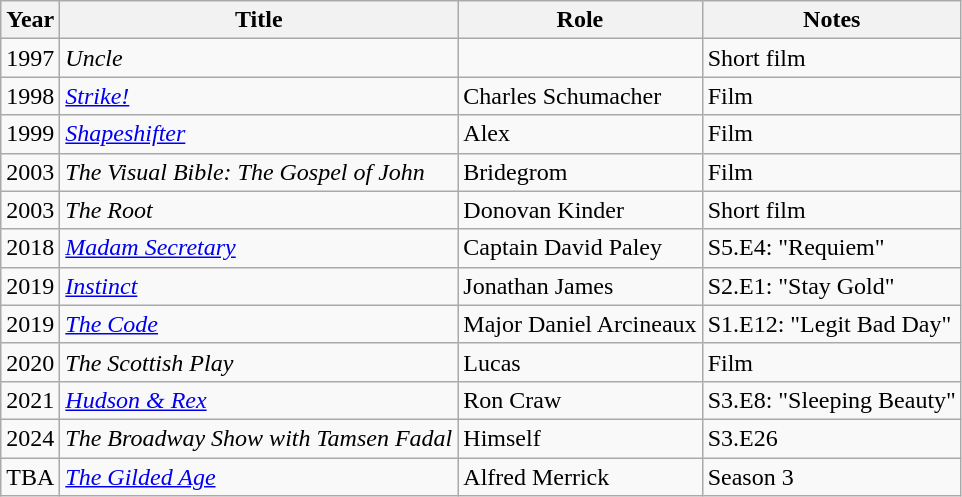<table class="wikitable">
<tr>
<th>Year</th>
<th>Title</th>
<th>Role</th>
<th>Notes</th>
</tr>
<tr>
<td>1997</td>
<td><em>Uncle</em></td>
<td></td>
<td>Short film</td>
</tr>
<tr>
<td>1998</td>
<td><em><a href='#'>Strike!</a></em></td>
<td>Charles Schumacher</td>
<td>Film</td>
</tr>
<tr>
<td>1999</td>
<td><em><a href='#'>Shapeshifter</a></em></td>
<td>Alex</td>
<td>Film</td>
</tr>
<tr>
<td>2003</td>
<td><em>The Visual Bible: The Gospel of John</em></td>
<td>Bridegrom</td>
<td>Film</td>
</tr>
<tr>
<td>2003</td>
<td><em>The Root</em></td>
<td>Donovan Kinder</td>
<td>Short film</td>
</tr>
<tr>
<td>2018</td>
<td><em><a href='#'>Madam Secretary</a> </em></td>
<td>Captain David Paley</td>
<td>S5.E4: "Requiem"</td>
</tr>
<tr>
<td>2019</td>
<td><em><a href='#'>Instinct</a> </em></td>
<td>Jonathan James</td>
<td>S2.E1: "Stay Gold"</td>
</tr>
<tr>
<td>2019</td>
<td><em><a href='#'>The Code</a></em></td>
<td>Major Daniel Arcineaux</td>
<td>S1.E12: "Legit Bad Day"</td>
</tr>
<tr>
<td>2020</td>
<td><em>The Scottish Play</em></td>
<td>Lucas</td>
<td>Film</td>
</tr>
<tr>
<td>2021</td>
<td><em><a href='#'>Hudson & Rex</a></em></td>
<td>Ron Craw</td>
<td>S3.E8: "Sleeping Beauty"</td>
</tr>
<tr>
<td>2024</td>
<td><em>The Broadway Show with Tamsen Fadal</em></td>
<td>Himself</td>
<td>S3.E26</td>
</tr>
<tr>
<td>TBA</td>
<td><em><a href='#'>The Gilded Age</a></em></td>
<td>Alfred Merrick</td>
<td>Season 3</td>
</tr>
</table>
